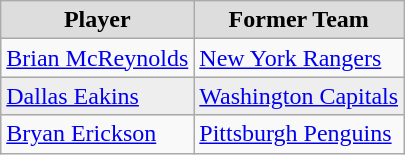<table class="wikitable">
<tr align="center"  bgcolor="#dddddd">
<td><strong>Player</strong></td>
<td><strong>Former Team</strong></td>
</tr>
<tr>
<td><a href='#'>Brian McReynolds</a></td>
<td><a href='#'>New York Rangers</a></td>
</tr>
<tr bgcolor="#eeeeee">
<td><a href='#'>Dallas Eakins</a></td>
<td><a href='#'>Washington Capitals</a></td>
</tr>
<tr>
<td><a href='#'>Bryan Erickson</a></td>
<td><a href='#'>Pittsburgh Penguins</a></td>
</tr>
</table>
